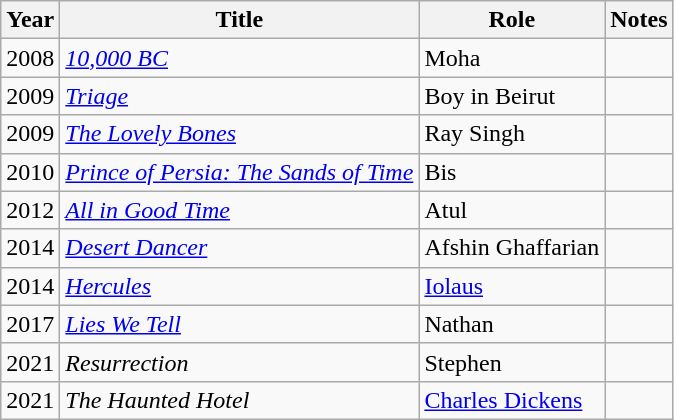<table class="wikitable sortable">
<tr>
<th>Year</th>
<th>Title</th>
<th>Role</th>
<th class="unsortable">Notes</th>
</tr>
<tr>
<td>2008</td>
<td><a href='#'><em>10,000 BC</em></a></td>
<td>Moha</td>
<td></td>
</tr>
<tr>
<td>2009</td>
<td><a href='#'><em>Triage</em></a></td>
<td>Boy in Beirut</td>
<td></td>
</tr>
<tr>
<td>2009</td>
<td><a href='#'><em>The Lovely Bones</em></a></td>
<td>Ray Singh</td>
<td></td>
</tr>
<tr>
<td>2010</td>
<td><a href='#'><em>Prince of Persia: The Sands of Time</em></a></td>
<td>Bis</td>
<td></td>
</tr>
<tr>
<td>2012</td>
<td><a href='#'><em>All in Good Time</em></a></td>
<td>Atul</td>
<td></td>
</tr>
<tr>
<td>2014</td>
<td><em><a href='#'>Desert Dancer</a></em></td>
<td>Afshin Ghaffarian</td>
<td></td>
</tr>
<tr>
<td>2014</td>
<td><a href='#'><em>Hercules</em></a></td>
<td><a href='#'>Iolaus</a></td>
<td></td>
</tr>
<tr>
<td>2017</td>
<td><em><a href='#'>Lies We Tell</a></em></td>
<td>Nathan</td>
<td></td>
</tr>
<tr>
<td>2021</td>
<td><em>Resurrection</em></td>
<td>Stephen</td>
<td></td>
</tr>
<tr>
<td>2021</td>
<td><em>The Haunted Hotel</em></td>
<td><a href='#'>Charles Dickens</a></td>
<td></td>
</tr>
</table>
